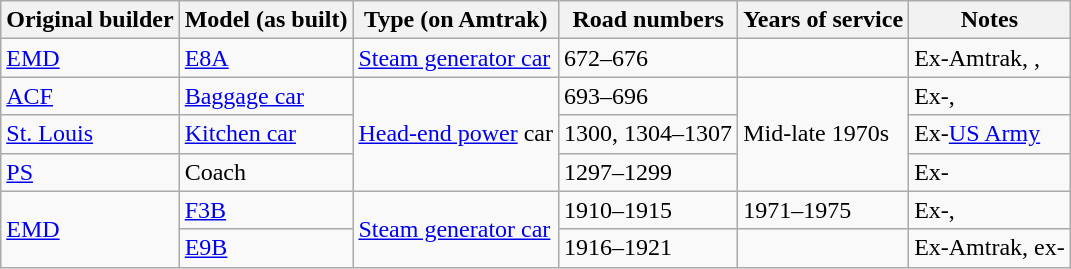<table class="wikitable sticky-header">
<tr>
<th>Original builder</th>
<th>Model (as built)</th>
<th>Type (on Amtrak)</th>
<th>Road numbers</th>
<th>Years of service</th>
<th>Notes</th>
</tr>
<tr>
<td><a href='#'>EMD</a></td>
<td><a href='#'>E8A</a></td>
<td><a href='#'>Steam generator car</a></td>
<td>672–676</td>
<td></td>
<td>Ex-Amtrak, <a href='#'></a>, <a href='#'></a></td>
</tr>
<tr>
<td><a href='#'>ACF</a></td>
<td><a href='#'>Baggage car</a></td>
<td rowspan="3"><a href='#'>Head-end power</a> car</td>
<td>693–696</td>
<td rowspan="3">Mid-late 1970s</td>
<td>Ex-<a href='#'></a>, <a href='#'></a></td>
</tr>
<tr>
<td><a href='#'>St. Louis</a></td>
<td><a href='#'>Kitchen car</a></td>
<td>1300, 1304–1307</td>
<td>Ex-<a href='#'>US Army</a></td>
</tr>
<tr>
<td><a href='#'>PS</a></td>
<td>Coach</td>
<td>1297–1299</td>
<td>Ex-<a href='#'></a></td>
</tr>
<tr>
<td rowspan="2"><a href='#'>EMD</a></td>
<td><a href='#'>F3B</a></td>
<td rowspan="2"><a href='#'>Steam generator car</a></td>
<td>1910–1915</td>
<td>1971–1975</td>
<td>Ex-<a href='#'></a>, <a href='#'></a></td>
</tr>
<tr>
<td><a href='#'>E9B</a></td>
<td>1916–1921</td>
<td></td>
<td>Ex-Amtrak, ex-<a href='#'></a></td>
</tr>
</table>
